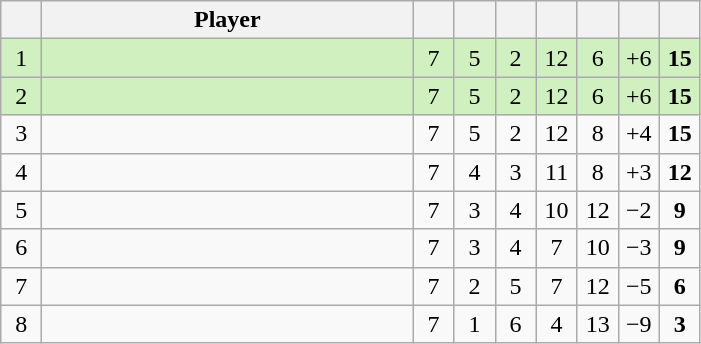<table class="wikitable" style="text-align:center; margin: 1em auto 1em auto, align:left">
<tr>
<th width=20></th>
<th width=240>Player</th>
<th width=20></th>
<th width=20></th>
<th width=20></th>
<th width=20></th>
<th width=20></th>
<th width=20></th>
<th width=20></th>
</tr>
<tr style="background:#D0F0C0;">
<td>1</td>
<td align=left></td>
<td>7</td>
<td>5</td>
<td>2</td>
<td>12</td>
<td>6</td>
<td>+6</td>
<td><strong>15</strong></td>
</tr>
<tr style="background:#D0F0C0;">
<td>2</td>
<td align=left></td>
<td>7</td>
<td>5</td>
<td>2</td>
<td>12</td>
<td>6</td>
<td>+6</td>
<td><strong>15</strong></td>
</tr>
<tr style=>
<td>3</td>
<td align=left></td>
<td>7</td>
<td>5</td>
<td>2</td>
<td>12</td>
<td>8</td>
<td>+4</td>
<td><strong>15</strong></td>
</tr>
<tr style=>
<td>4</td>
<td align=left></td>
<td>7</td>
<td>4</td>
<td>3</td>
<td>11</td>
<td>8</td>
<td>+3</td>
<td><strong>12</strong></td>
</tr>
<tr style=>
<td>5</td>
<td align=left></td>
<td>7</td>
<td>3</td>
<td>4</td>
<td>10</td>
<td>12</td>
<td>−2</td>
<td><strong>9</strong></td>
</tr>
<tr style=>
<td>6</td>
<td align=left></td>
<td>7</td>
<td>3</td>
<td>4</td>
<td>7</td>
<td>10</td>
<td>−3</td>
<td><strong>9</strong></td>
</tr>
<tr style=>
<td>7</td>
<td align=left></td>
<td>7</td>
<td>2</td>
<td>5</td>
<td>7</td>
<td>12</td>
<td>−5</td>
<td><strong>6</strong></td>
</tr>
<tr style=>
<td>8</td>
<td align=left></td>
<td>7</td>
<td>1</td>
<td>6</td>
<td>4</td>
<td>13</td>
<td>−9</td>
<td><strong>3</strong></td>
</tr>
</table>
